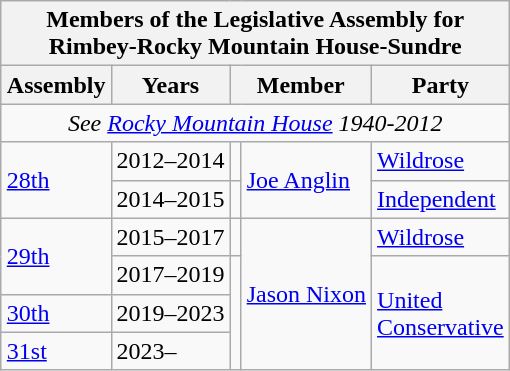<table class="wikitable" align=right>
<tr>
<th colspan=5>Members of the Legislative Assembly for<br>Rimbey-Rocky Mountain House-Sundre</th>
</tr>
<tr>
<th>Assembly</th>
<th>Years</th>
<th colspan="2">Member</th>
<th>Party</th>
</tr>
<tr>
<td align="center" colspan=5><em>See <a href='#'>Rocky Mountain House</a> 1940-2012</em></td>
</tr>
<tr>
<td rowspan="2"><a href='#'>28th</a></td>
<td>2012–2014</td>
<td></td>
<td rowspan="2"><a href='#'>Joe Anglin</a></td>
<td><a href='#'>Wildrose</a></td>
</tr>
<tr>
<td>2014–2015</td>
<td></td>
<td><a href='#'>Independent</a></td>
</tr>
<tr>
<td rowspan="2"><a href='#'>29th</a></td>
<td>2015–2017</td>
<td></td>
<td rowspan=4><a href='#'>Jason Nixon</a></td>
<td><a href='#'>Wildrose</a></td>
</tr>
<tr>
<td>2017–2019</td>
<td rowspan=3 ></td>
<td rowspan=3><a href='#'>United<br>Conservative</a></td>
</tr>
<tr>
<td><a href='#'>30th</a></td>
<td>2019–2023</td>
</tr>
<tr>
<td><a href='#'>31st</a></td>
<td>2023–</td>
</tr>
</table>
